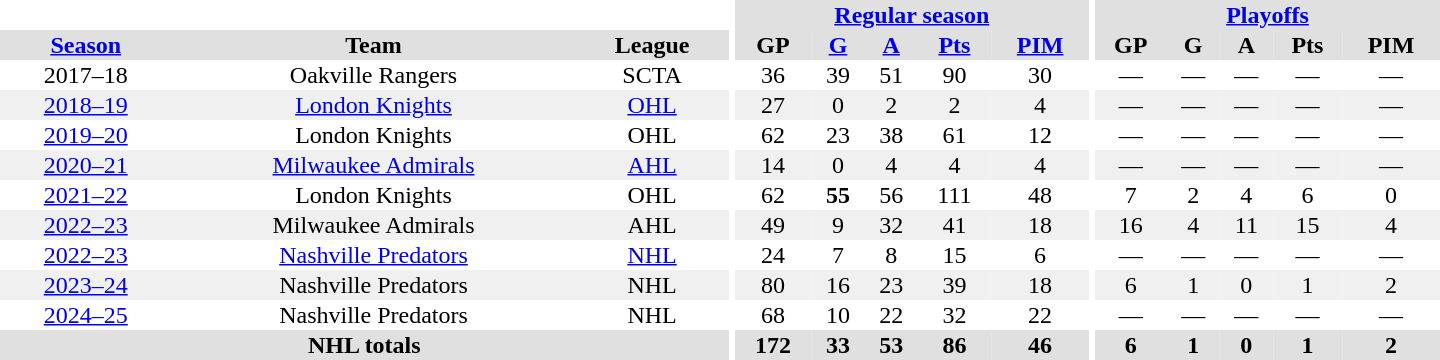<table border="0" cellpadding="1" cellspacing="0" style="text-align:center; width:60em">
<tr bgcolor="#e0e0e0">
<th colspan="3" bgcolor="#ffffff"></th>
<th rowspan="99" bgcolor="#ffffff"></th>
<th colspan="5"><a href='#'>Regular season</a></th>
<th rowspan="99" bgcolor="#ffffff"></th>
<th colspan="5"><a href='#'>Playoffs</a></th>
</tr>
<tr bgcolor="#e0e0e0">
<th><a href='#'>Season</a></th>
<th>Team</th>
<th>League</th>
<th>GP</th>
<th><a href='#'>G</a></th>
<th><a href='#'>A</a></th>
<th><a href='#'>Pts</a></th>
<th><a href='#'>PIM</a></th>
<th>GP</th>
<th>G</th>
<th>A</th>
<th>Pts</th>
<th>PIM</th>
</tr>
<tr>
<td>2017–18</td>
<td>Oakville Rangers</td>
<td>SCTA</td>
<td>36</td>
<td>39</td>
<td>51</td>
<td>90</td>
<td>30</td>
<td>—</td>
<td>—</td>
<td>—</td>
<td>—</td>
<td>—</td>
</tr>
<tr bgcolor="#f0f0f0">
<td><a href='#'>2018–19</a></td>
<td><a href='#'>London Knights</a></td>
<td><a href='#'>OHL</a></td>
<td>27</td>
<td>0</td>
<td>2</td>
<td>2</td>
<td>4</td>
<td>—</td>
<td>—</td>
<td>—</td>
<td>—</td>
<td>—</td>
</tr>
<tr>
<td><a href='#'>2019–20</a></td>
<td>London Knights</td>
<td>OHL</td>
<td>62</td>
<td>23</td>
<td>38</td>
<td>61</td>
<td>12</td>
<td>—</td>
<td>—</td>
<td>—</td>
<td>—</td>
<td>—</td>
</tr>
<tr bgcolor="#f0f0f0">
<td><a href='#'>2020–21</a></td>
<td><a href='#'>Milwaukee Admirals</a></td>
<td><a href='#'>AHL</a></td>
<td>14</td>
<td>0</td>
<td>4</td>
<td>4</td>
<td>4</td>
<td>—</td>
<td>—</td>
<td>—</td>
<td>—</td>
<td>—</td>
</tr>
<tr>
<td><a href='#'>2021–22</a></td>
<td>London Knights</td>
<td>OHL</td>
<td>62</td>
<td><strong>55</strong></td>
<td>56</td>
<td>111</td>
<td>48</td>
<td>7</td>
<td>2</td>
<td>4</td>
<td>6</td>
<td>0</td>
</tr>
<tr bgcolor="#f0f0f0">
<td><a href='#'>2022–23</a></td>
<td>Milwaukee Admirals</td>
<td>AHL</td>
<td>49</td>
<td>9</td>
<td>32</td>
<td>41</td>
<td>18</td>
<td>16</td>
<td>4</td>
<td>11</td>
<td>15</td>
<td>4</td>
</tr>
<tr>
<td><a href='#'>2022–23</a></td>
<td><a href='#'>Nashville Predators</a></td>
<td><a href='#'>NHL</a></td>
<td>24</td>
<td>7</td>
<td>8</td>
<td>15</td>
<td>6</td>
<td>—</td>
<td>—</td>
<td>—</td>
<td>—</td>
<td>—</td>
</tr>
<tr bgcolor="#f0f0f0">
<td><a href='#'>2023–24</a></td>
<td>Nashville Predators</td>
<td>NHL</td>
<td>80</td>
<td>16</td>
<td>23</td>
<td>39</td>
<td>18</td>
<td>6</td>
<td>1</td>
<td>0</td>
<td>1</td>
<td>2</td>
</tr>
<tr>
<td><a href='#'>2024–25</a></td>
<td>Nashville Predators</td>
<td>NHL</td>
<td>68</td>
<td>10</td>
<td>22</td>
<td>32</td>
<td>22</td>
<td>—</td>
<td>—</td>
<td>—</td>
<td>—</td>
<td>—</td>
</tr>
<tr bgcolor="#e0e0e0">
<th colspan="3">NHL totals</th>
<th>172</th>
<th>33</th>
<th>53</th>
<th>86</th>
<th>46</th>
<th>6</th>
<th>1</th>
<th>0</th>
<th>1</th>
<th>2</th>
</tr>
</table>
